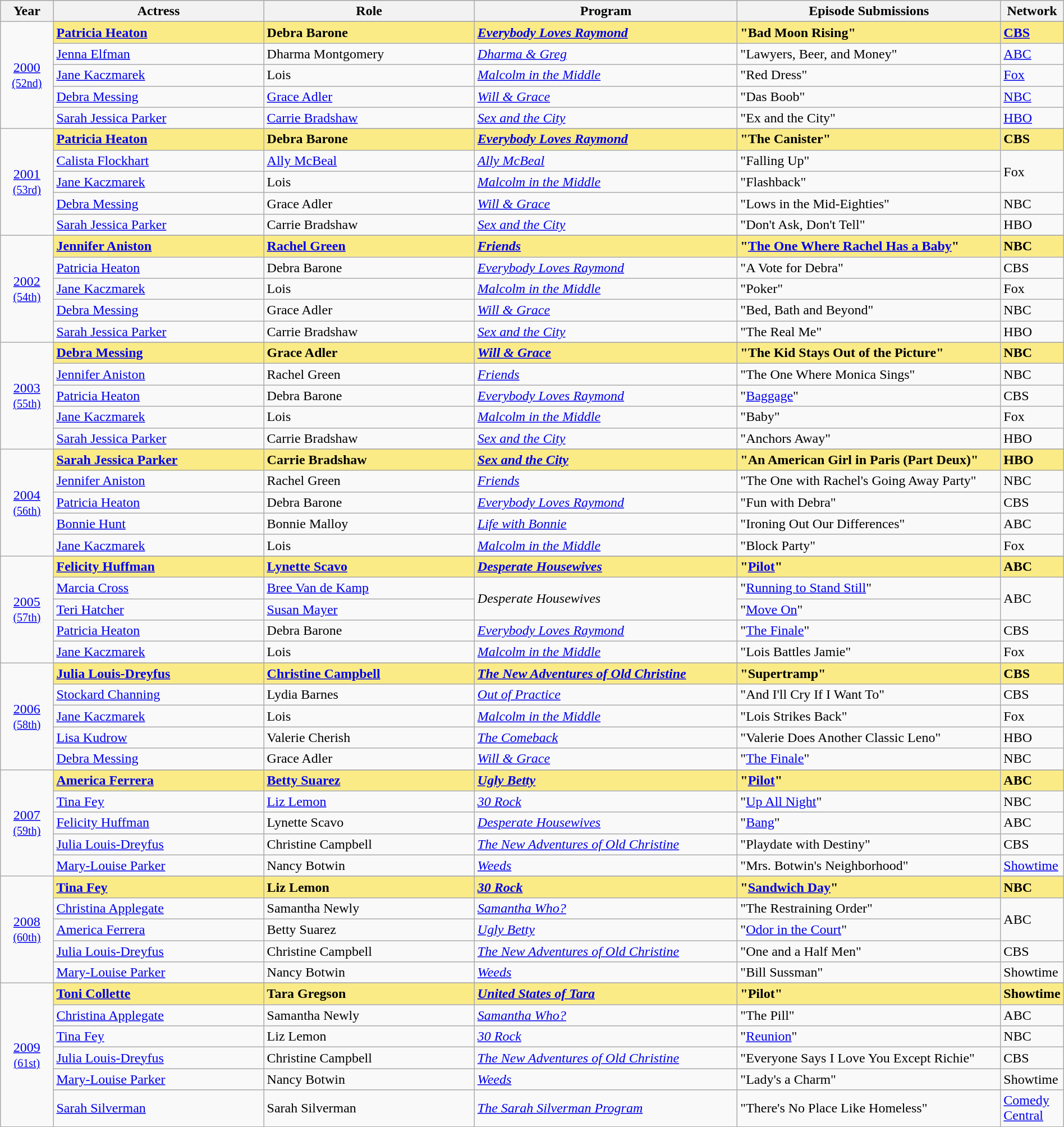<table class="wikitable" style="width:100%">
<tr bgcolor="#bebebe">
<th width="5%">Year</th>
<th width="20%">Actress</th>
<th width="20%">Role</th>
<th width="25%">Program</th>
<th width="25%">Episode Submissions</th>
<th width="5%">Network</th>
</tr>
<tr>
<td rowspan=6 style="text-align:center"><a href='#'>2000</a><br><small><a href='#'>(52nd)</a></small></td>
</tr>
<tr style="background:#FAEB86">
<td><strong><a href='#'>Patricia Heaton</a></strong></td>
<td><strong>Debra Barone</strong></td>
<td><strong><em><a href='#'>Everybody Loves Raymond</a></em></strong></td>
<td><strong>"Bad Moon Rising"</strong></td>
<td><strong><a href='#'>CBS</a></strong></td>
</tr>
<tr>
<td><a href='#'>Jenna Elfman</a></td>
<td>Dharma Montgomery</td>
<td><em><a href='#'>Dharma & Greg</a></em></td>
<td>"Lawyers, Beer, and Money"</td>
<td><a href='#'>ABC</a></td>
</tr>
<tr>
<td><a href='#'>Jane Kaczmarek</a></td>
<td>Lois</td>
<td><em><a href='#'>Malcolm in the Middle</a></em></td>
<td>"Red Dress"</td>
<td><a href='#'>Fox</a></td>
</tr>
<tr>
<td><a href='#'>Debra Messing</a></td>
<td><a href='#'>Grace Adler</a></td>
<td><em><a href='#'>Will & Grace</a></em></td>
<td>"Das Boob"</td>
<td><a href='#'>NBC</a></td>
</tr>
<tr>
<td><a href='#'>Sarah Jessica Parker</a></td>
<td><a href='#'>Carrie Bradshaw</a></td>
<td><em><a href='#'>Sex and the City</a></em></td>
<td>"Ex and the City"</td>
<td><a href='#'>HBO</a></td>
</tr>
<tr>
<td rowspan=6 style="text-align:center"><a href='#'>2001</a><br><small><a href='#'>(53rd)</a></small></td>
</tr>
<tr style="background:#FAEB86">
<td><strong><a href='#'>Patricia Heaton</a></strong></td>
<td><strong>Debra Barone</strong></td>
<td><strong><em><a href='#'>Everybody Loves Raymond</a></em></strong></td>
<td><strong>"The Canister"</strong></td>
<td><strong>CBS</strong></td>
</tr>
<tr>
<td><a href='#'>Calista Flockhart</a></td>
<td><a href='#'>Ally McBeal</a></td>
<td><em><a href='#'>Ally McBeal</a></em></td>
<td>"Falling Up"</td>
<td rowspan=2>Fox</td>
</tr>
<tr>
<td><a href='#'>Jane Kaczmarek</a></td>
<td>Lois</td>
<td><em><a href='#'>Malcolm in the Middle</a></em></td>
<td>"Flashback"</td>
</tr>
<tr>
<td><a href='#'>Debra Messing</a></td>
<td>Grace Adler</td>
<td><em><a href='#'>Will & Grace</a></em></td>
<td>"Lows in the Mid-Eighties"</td>
<td>NBC</td>
</tr>
<tr>
<td><a href='#'>Sarah Jessica Parker</a></td>
<td>Carrie Bradshaw</td>
<td><em><a href='#'>Sex and the City</a></em></td>
<td>"Don't Ask, Don't Tell"</td>
<td>HBO</td>
</tr>
<tr>
<td rowspan=6 style="text-align:center"><a href='#'>2002</a><br><small><a href='#'>(54th)</a></small></td>
</tr>
<tr style="background:#FAEB86">
<td><strong><a href='#'>Jennifer Aniston</a></strong></td>
<td><strong><a href='#'>Rachel Green</a></strong></td>
<td><strong><em><a href='#'>Friends</a></em></strong></td>
<td><strong>"<a href='#'>The One Where Rachel Has a Baby</a>"</strong></td>
<td><strong>NBC</strong></td>
</tr>
<tr>
<td><a href='#'>Patricia Heaton</a></td>
<td>Debra Barone</td>
<td><em><a href='#'>Everybody Loves Raymond</a></em></td>
<td>"A Vote for Debra"</td>
<td>CBS</td>
</tr>
<tr>
<td><a href='#'>Jane Kaczmarek</a></td>
<td>Lois</td>
<td><em><a href='#'>Malcolm in the Middle</a></em></td>
<td>"Poker"</td>
<td>Fox</td>
</tr>
<tr>
<td><a href='#'>Debra Messing</a></td>
<td>Grace Adler</td>
<td><em><a href='#'>Will & Grace</a></em></td>
<td>"Bed, Bath and Beyond"</td>
<td>NBC</td>
</tr>
<tr>
<td><a href='#'>Sarah Jessica Parker</a></td>
<td>Carrie Bradshaw</td>
<td><em><a href='#'>Sex and the City</a></em></td>
<td>"The Real Me"</td>
<td>HBO</td>
</tr>
<tr>
<td rowspan=6 style="text-align:center"><a href='#'>2003</a><br><small><a href='#'>(55th)</a></small></td>
</tr>
<tr style="background:#FAEB86">
<td><strong><a href='#'>Debra Messing</a></strong></td>
<td><strong>Grace Adler</strong></td>
<td><strong><em><a href='#'>Will & Grace</a></em></strong></td>
<td><strong>"The Kid Stays Out of the Picture"</strong></td>
<td><strong>NBC</strong></td>
</tr>
<tr>
<td><a href='#'>Jennifer Aniston</a></td>
<td>Rachel Green</td>
<td><em><a href='#'>Friends</a></em></td>
<td>"The One Where Monica Sings"</td>
<td>NBC</td>
</tr>
<tr>
<td><a href='#'>Patricia Heaton</a></td>
<td>Debra Barone</td>
<td><em><a href='#'>Everybody Loves Raymond</a></em></td>
<td>"<a href='#'>Baggage</a>"</td>
<td>CBS</td>
</tr>
<tr>
<td><a href='#'>Jane Kaczmarek</a></td>
<td>Lois</td>
<td><em><a href='#'>Malcolm in the Middle</a></em></td>
<td>"Baby"</td>
<td>Fox</td>
</tr>
<tr>
<td><a href='#'>Sarah Jessica Parker</a></td>
<td>Carrie Bradshaw</td>
<td><em><a href='#'>Sex and the City</a></em></td>
<td>"Anchors Away"</td>
<td>HBO</td>
</tr>
<tr>
<td rowspan=6 style="text-align:center"><a href='#'>2004</a><br><small><a href='#'>(56th)</a></small></td>
</tr>
<tr style="background:#FAEB86">
<td><strong><a href='#'>Sarah Jessica Parker</a></strong></td>
<td><strong>Carrie Bradshaw</strong></td>
<td><strong><em><a href='#'>Sex and the City</a></em></strong></td>
<td><strong>"An American Girl in Paris (Part Deux)"</strong></td>
<td><strong>HBO</strong></td>
</tr>
<tr>
<td><a href='#'>Jennifer Aniston</a></td>
<td>Rachel Green</td>
<td><em><a href='#'>Friends</a></em></td>
<td>"The One with Rachel's Going Away Party"</td>
<td>NBC</td>
</tr>
<tr>
<td><a href='#'>Patricia Heaton</a></td>
<td>Debra Barone</td>
<td><em><a href='#'>Everybody Loves Raymond</a></em></td>
<td>"Fun with Debra"</td>
<td>CBS</td>
</tr>
<tr>
<td><a href='#'>Bonnie Hunt</a></td>
<td>Bonnie Malloy</td>
<td><em><a href='#'>Life with Bonnie</a></em></td>
<td>"Ironing Out Our Differences"</td>
<td>ABC</td>
</tr>
<tr>
<td><a href='#'>Jane Kaczmarek</a></td>
<td>Lois</td>
<td><em><a href='#'>Malcolm in the Middle</a></em></td>
<td>"Block Party"</td>
<td>Fox</td>
</tr>
<tr>
<td rowspan=6 style="text-align:center"><a href='#'>2005</a><br><small><a href='#'>(57th)</a></small></td>
</tr>
<tr style="background:#FAEB86">
<td><strong><a href='#'>Felicity Huffman</a></strong></td>
<td><strong><a href='#'>Lynette Scavo</a></strong></td>
<td><strong><em><a href='#'>Desperate Housewives</a></em></strong></td>
<td><strong>"<a href='#'>Pilot</a>"</strong></td>
<td><strong>ABC</strong></td>
</tr>
<tr>
<td><a href='#'>Marcia Cross</a></td>
<td><a href='#'>Bree Van de Kamp</a></td>
<td rowspan="2"><em>Desperate Housewives</em></td>
<td>"<a href='#'>Running to Stand Still</a>"</td>
<td rowspan="2">ABC</td>
</tr>
<tr>
<td><a href='#'>Teri Hatcher</a></td>
<td><a href='#'>Susan Mayer</a></td>
<td>"<a href='#'>Move On</a>"</td>
</tr>
<tr>
<td><a href='#'>Patricia Heaton</a></td>
<td>Debra Barone</td>
<td><em><a href='#'>Everybody Loves Raymond</a></em></td>
<td>"<a href='#'>The Finale</a>"</td>
<td>CBS</td>
</tr>
<tr>
<td><a href='#'>Jane Kaczmarek</a></td>
<td>Lois</td>
<td><em><a href='#'>Malcolm in the Middle</a></em></td>
<td>"Lois Battles Jamie"</td>
<td>Fox</td>
</tr>
<tr>
<td rowspan=6 style="text-align:center"><a href='#'>2006</a><br><small><a href='#'>(58th)</a></small></td>
</tr>
<tr style="background:#FAEB86">
<td><strong><a href='#'>Julia Louis-Dreyfus</a></strong></td>
<td><strong><a href='#'>Christine Campbell</a></strong></td>
<td><strong><em><a href='#'>The New Adventures of Old Christine</a></em></strong></td>
<td><strong>"Supertramp"</strong></td>
<td><strong>CBS</strong></td>
</tr>
<tr>
<td><a href='#'>Stockard Channing</a></td>
<td>Lydia Barnes</td>
<td><em><a href='#'>Out of Practice</a></em></td>
<td>"And I'll Cry If I Want To"</td>
<td>CBS</td>
</tr>
<tr>
<td><a href='#'>Jane Kaczmarek</a></td>
<td>Lois</td>
<td><em><a href='#'>Malcolm in the Middle</a></em></td>
<td>"Lois Strikes Back"</td>
<td>Fox</td>
</tr>
<tr>
<td><a href='#'>Lisa Kudrow</a></td>
<td>Valerie Cherish</td>
<td><em><a href='#'>The Comeback</a></em></td>
<td>"Valerie Does Another Classic Leno"</td>
<td>HBO</td>
</tr>
<tr>
<td><a href='#'>Debra Messing</a></td>
<td>Grace Adler</td>
<td><em><a href='#'>Will & Grace</a></em></td>
<td>"<a href='#'>The Finale</a>"</td>
<td>NBC</td>
</tr>
<tr>
<td rowspan=6 style="text-align:center"><a href='#'>2007</a><br><small><a href='#'>(59th)</a></small></td>
</tr>
<tr style="background:#FAEB86">
<td><strong><a href='#'>America Ferrera</a></strong></td>
<td><strong><a href='#'>Betty Suarez</a></strong></td>
<td><strong><em><a href='#'>Ugly Betty</a></em></strong></td>
<td><strong>"<a href='#'>Pilot</a>"</strong></td>
<td><strong>ABC</strong></td>
</tr>
<tr>
<td><a href='#'>Tina Fey</a></td>
<td><a href='#'>Liz Lemon</a></td>
<td><em><a href='#'>30 Rock</a></em></td>
<td>"<a href='#'>Up All Night</a>"</td>
<td>NBC</td>
</tr>
<tr>
<td><a href='#'>Felicity Huffman</a></td>
<td>Lynette Scavo</td>
<td><em><a href='#'>Desperate Housewives</a></em></td>
<td>"<a href='#'>Bang</a>"</td>
<td>ABC</td>
</tr>
<tr>
<td><a href='#'>Julia Louis-Dreyfus</a></td>
<td>Christine Campbell</td>
<td><em><a href='#'>The New Adventures of Old Christine</a></em></td>
<td>"Playdate with Destiny"</td>
<td>CBS</td>
</tr>
<tr>
<td><a href='#'>Mary-Louise Parker</a></td>
<td>Nancy Botwin</td>
<td><em><a href='#'>Weeds</a></em></td>
<td>"Mrs. Botwin's Neighborhood"</td>
<td><a href='#'>Showtime</a></td>
</tr>
<tr>
<td rowspan=6 style="text-align:center"><a href='#'>2008</a><br><small><a href='#'>(60th)</a></small></td>
</tr>
<tr style="background:#FAEB86">
<td><strong><a href='#'>Tina Fey</a></strong></td>
<td><strong>Liz Lemon</strong></td>
<td><strong><em><a href='#'>30 Rock</a></em></strong></td>
<td><strong>"<a href='#'>Sandwich Day</a>"</strong></td>
<td><strong>NBC</strong></td>
</tr>
<tr>
<td><a href='#'>Christina Applegate</a></td>
<td>Samantha Newly</td>
<td><em><a href='#'>Samantha Who?</a></em></td>
<td>"The Restraining Order"</td>
<td rowspan=2>ABC</td>
</tr>
<tr>
<td><a href='#'>America Ferrera</a></td>
<td>Betty Suarez</td>
<td><em><a href='#'>Ugly Betty</a></em></td>
<td>"<a href='#'>Odor in the Court</a>"</td>
</tr>
<tr>
<td><a href='#'>Julia Louis-Dreyfus</a></td>
<td>Christine Campbell</td>
<td><em><a href='#'>The New Adventures of Old Christine</a></em></td>
<td>"One and a Half Men"</td>
<td>CBS</td>
</tr>
<tr>
<td><a href='#'>Mary-Louise Parker</a></td>
<td>Nancy Botwin</td>
<td><em><a href='#'>Weeds</a></em></td>
<td>"Bill Sussman"</td>
<td>Showtime</td>
</tr>
<tr>
<td rowspan=7 style="text-align:center"><a href='#'>2009</a><br><small><a href='#'>(61st)</a></small></td>
</tr>
<tr style="background:#FAEB86">
<td><strong><a href='#'>Toni Collette</a></strong></td>
<td><strong>Tara Gregson</strong></td>
<td><strong><em><a href='#'>United States of Tara</a></em></strong></td>
<td><strong>"Pilot"</strong></td>
<td><strong>Showtime</strong></td>
</tr>
<tr>
<td><a href='#'>Christina Applegate</a></td>
<td>Samantha Newly</td>
<td><em><a href='#'>Samantha Who?</a></em></td>
<td>"The Pill"</td>
<td>ABC</td>
</tr>
<tr>
<td><a href='#'>Tina Fey</a></td>
<td>Liz Lemon</td>
<td><em><a href='#'>30 Rock</a></em></td>
<td>"<a href='#'>Reunion</a>"</td>
<td>NBC</td>
</tr>
<tr>
<td><a href='#'>Julia Louis-Dreyfus</a></td>
<td>Christine Campbell</td>
<td><em><a href='#'>The New Adventures of Old Christine</a></em></td>
<td>"Everyone Says I Love You Except Richie"</td>
<td>CBS</td>
</tr>
<tr>
<td><a href='#'>Mary-Louise Parker</a></td>
<td>Nancy Botwin</td>
<td><em><a href='#'>Weeds</a></em></td>
<td>"Lady's a Charm"</td>
<td>Showtime</td>
</tr>
<tr>
<td><a href='#'>Sarah Silverman</a></td>
<td>Sarah Silverman</td>
<td><em><a href='#'>The Sarah Silverman Program</a></em></td>
<td>"There's No Place Like Homeless"</td>
<td><a href='#'>Comedy Central</a></td>
</tr>
</table>
